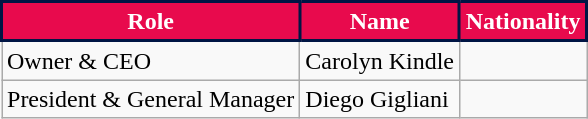<table class="wikitable sortable">
<tr>
<th style="background:#E80A4D; color:#FFFFFF; border:2px solid #001544;" scope="col">Role</th>
<th style="background:#E80A4D; color:#FFFFFF; border:2px solid #001544;" scope="col">Name</th>
<th style="background:#E80A4D; color:#FFFFFF; border:2px solid #001544;" scope="col">Nationality</th>
</tr>
<tr>
<td>Owner & CEO</td>
<td>Carolyn Kindle</td>
<td></td>
</tr>
<tr>
<td>President & General Manager</td>
<td>Diego Gigliani</td>
<td></td>
</tr>
</table>
